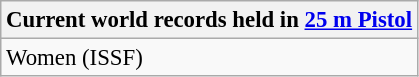<table class="wikitable" style="font-size: 95%">
<tr>
<th colspan=9>Current world records held in <a href='#'>25 m Pistol</a></th>
</tr>
<tr>
<td rowspan=2>Women (ISSF)<br></td>
</tr>
<tr>
</tr>
</table>
